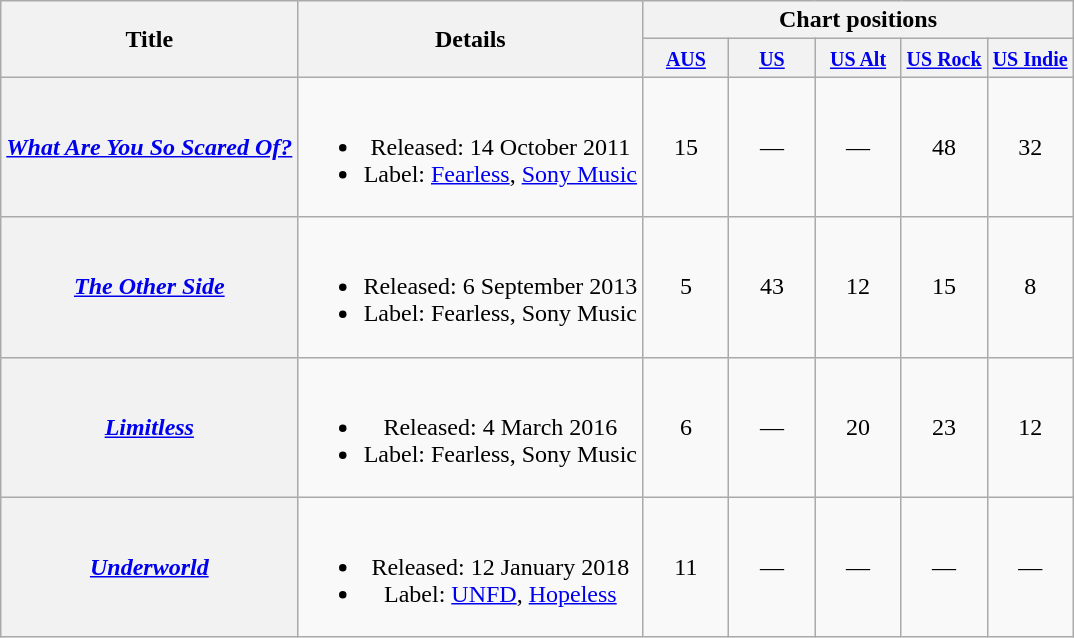<table class="wikitable plainrowheaders" style="text-align:center">
<tr>
<th scope="col" rowspan="2">Title</th>
<th scope="col" rowspan="2">Details</th>
<th scope="col" colspan="5">Chart positions</th>
</tr>
<tr>
<th style="width:50px;"><small><a href='#'>AUS</a><br></small></th>
<th style="width:50px;"><small><a href='#'>US</a></small><br></th>
<th style="width:50px;"><small><a href='#'>US Alt</a></small><br></th>
<th style="width:50px;"><small><a href='#'>US Rock</a></small><br></th>
<th style="width:50px;"><small><a href='#'>US Indie</a><br></small></th>
</tr>
<tr>
<th scope="row"><em><a href='#'>What Are You So Scared Of?</a></em></th>
<td><br><ul><li>Released: 14 October 2011</li><li>Label: <a href='#'>Fearless</a>, <a href='#'>Sony Music</a></li></ul></td>
<td>15</td>
<td>—</td>
<td>—</td>
<td>48</td>
<td>32</td>
</tr>
<tr>
<th scope="row"><em><a href='#'>The Other Side</a></em></th>
<td><br><ul><li>Released: 6 September 2013</li><li>Label: Fearless, Sony Music</li></ul></td>
<td>5</td>
<td>43</td>
<td>12</td>
<td>15</td>
<td>8</td>
</tr>
<tr>
<th scope="row"><em><a href='#'>Limitless</a></em></th>
<td><br><ul><li>Released: 4 March 2016</li><li>Label: Fearless, Sony Music</li></ul></td>
<td>6</td>
<td>—</td>
<td>20</td>
<td>23</td>
<td>12</td>
</tr>
<tr>
<th scope="row"><em><a href='#'>Underworld</a></em></th>
<td><br><ul><li>Released: 12 January 2018</li><li>Label: <a href='#'>UNFD</a>, <a href='#'>Hopeless</a></li></ul></td>
<td>11<br></td>
<td>—</td>
<td>—</td>
<td>—</td>
<td>—</td>
</tr>
</table>
